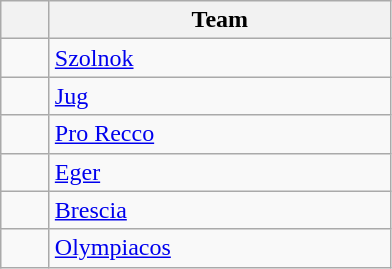<table class="wikitable" style="text-align:center">
<tr>
<th width=25></th>
<th width=220>Team</th>
</tr>
<tr>
<td></td>
<td align=left> <a href='#'>Szolnok</a></td>
</tr>
<tr>
<td></td>
<td align=left> <a href='#'>Jug</a></td>
</tr>
<tr>
<td></td>
<td align=left> <a href='#'>Pro Recco</a></td>
</tr>
<tr>
<td></td>
<td align=left> <a href='#'>Eger</a></td>
</tr>
<tr>
<td></td>
<td align=left> <a href='#'>Brescia</a></td>
</tr>
<tr>
<td></td>
<td align=left> <a href='#'>Olympiacos</a></td>
</tr>
</table>
